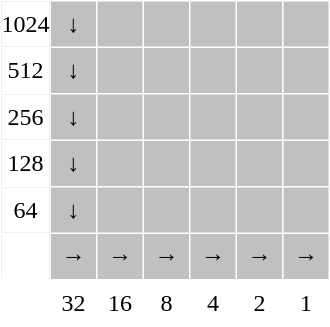<table border="0" cellpadding="0" cellspacing="1" style="text-align:center; background-color: white; color: black;">
<tr style="height:30px; background-color: silver;">
<td style="background-color: white;">1024</td>
<td style="width:30px;">↓</td>
<td style="width:30px;"> </td>
<td style="width:30px;"> </td>
<td style="width:30px;"> </td>
<td style="width:30px;"> </td>
<td style="width:30px;"> </td>
</tr>
<tr style="height:30px; background-color: silver;">
<td style="background-color: white;">512</td>
<td style="width:30px;">↓</td>
<td style="width:30px;"> </td>
<td style="width:30px;"> </td>
<td style="width:30px;"> </td>
<td style="width:30px;"> </td>
<td style="width:30px;"> </td>
</tr>
<tr style="height:30px; background-color: silver;">
<td style="background-color: white;">256</td>
<td style="width:30px;">↓</td>
<td style="width:30px;"> </td>
<td style="width:30px;"> </td>
<td style="width:30px;"> </td>
<td style="width:30px;"> </td>
<td style="width:30px;"> </td>
</tr>
<tr style="height:30px; background-color: silver;">
<td style="background-color: white;">128</td>
<td style="width:30px;">↓</td>
<td style="width:30px;"> </td>
<td style="width:30px;"> </td>
<td style="width:30px;"> </td>
<td style="width:30px;"> </td>
<td style="width:30px;"> </td>
</tr>
<tr style="height:30px; background-color: silver;">
<td style="background-color: white;">64</td>
<td style="width:30px;">↓</td>
<td style="width:30px;"> </td>
<td style="width:30px;"> </td>
<td style="width:30px;"> </td>
<td style="width:30px;"> </td>
<td style="width:30px;"> </td>
</tr>
<tr style="height:30px; background-color: silver;">
<td style="background-color: white;"></td>
<td style="width:30px;">→</td>
<td style="width:30px;">→</td>
<td style="width:30px;">→</td>
<td style="width:30px;">→</td>
<td style="width:30px;">→</td>
<td style="width:30px;">→</td>
</tr>
<tr style="height:30px; background-color:white; color: black;">
<td></td>
<td style="width:30px;">32</td>
<td style="width:30px;">16</td>
<td style="width:30px;">8</td>
<td style="width:30px;">4</td>
<td style="width:30px;">2</td>
<td style="width:30px;">1</td>
</tr>
</table>
